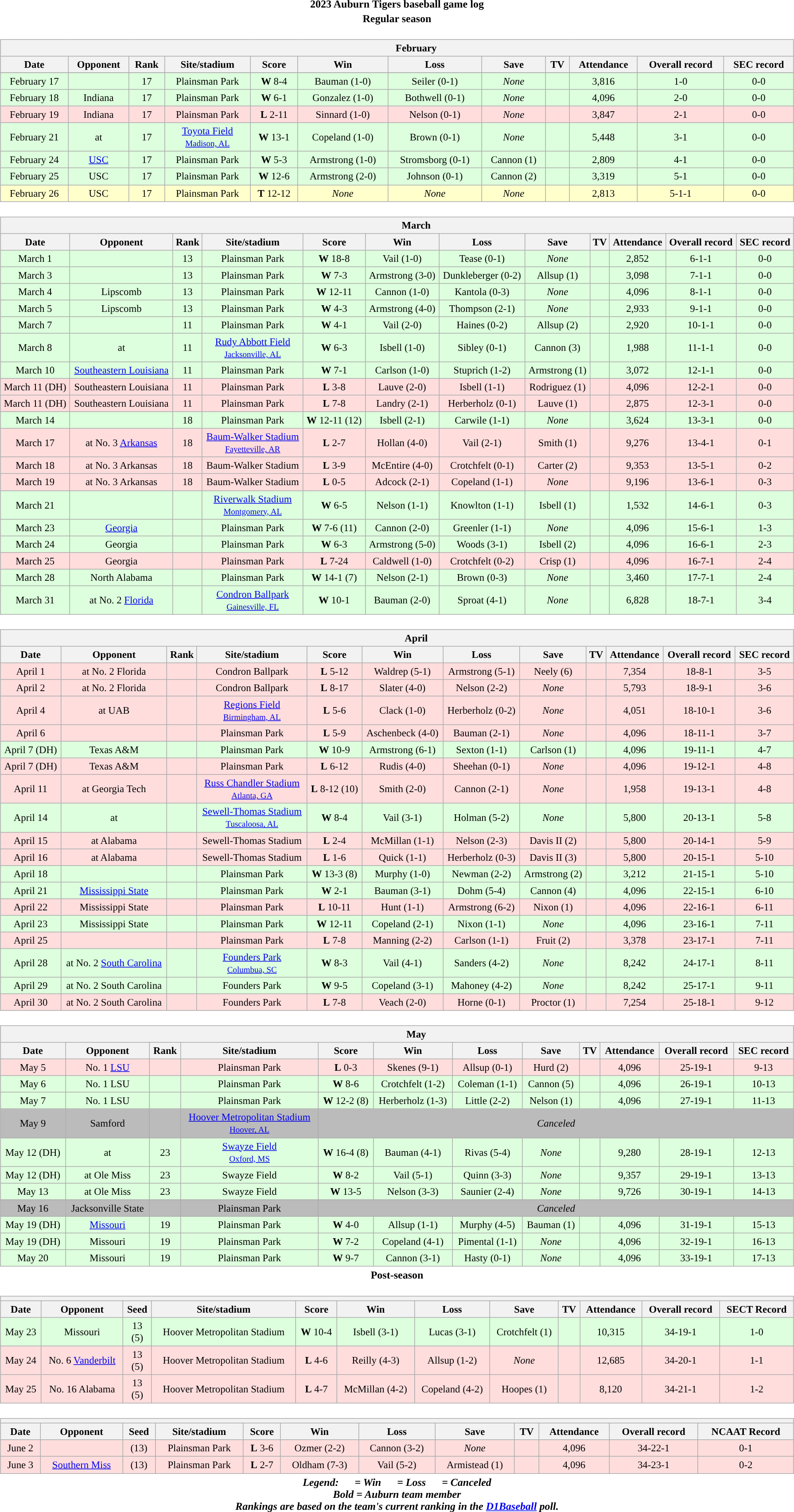<table class="toccolours" width=95% style="clear:both; margin:1.5em auto; text-align:center;">
<tr>
<th colspan=2>2023 Auburn Tigers baseball game log</th>
</tr>
<tr>
<th colspan=2>Regular season</th>
</tr>
<tr valign="top">
<td><br><table class="wikitable collapsible" style="margin:auto; width:100%; text-align:center; font-size:95%">
<tr>
<th colspan=12 style="padding-left:4em;">February</th>
</tr>
<tr>
<th>Date</th>
<th>Opponent</th>
<th>Rank</th>
<th>Site/stadium</th>
<th>Score</th>
<th>Win</th>
<th>Loss</th>
<th>Save</th>
<th>TV</th>
<th>Attendance</th>
<th>Overall record</th>
<th>SEC record</th>
</tr>
<tr>
</tr>
<tr align="center" bgcolor="#ddffdd">
<td>February 17</td>
<td></td>
<td>17</td>
<td>Plainsman Park</td>
<td><strong>W</strong> 8-4</td>
<td>Bauman (1-0)</td>
<td>Seiler (0-1)</td>
<td><em>None</em></td>
<td></td>
<td>3,816</td>
<td>1-0</td>
<td>0-0</td>
</tr>
<tr align="center" bgcolor="#ddffdd">
<td>February 18</td>
<td>Indiana</td>
<td>17</td>
<td>Plainsman Park</td>
<td><strong>W</strong> 6-1</td>
<td>Gonzalez (1-0)</td>
<td>Bothwell (0-1)</td>
<td><em>None</em></td>
<td></td>
<td>4,096</td>
<td>2-0</td>
<td>0-0</td>
</tr>
<tr align="center" bgcolor="#ffdddd">
<td>February 19</td>
<td>Indiana</td>
<td>17</td>
<td>Plainsman Park</td>
<td><strong>L</strong> 2-11</td>
<td>Sinnard (1-0)</td>
<td>Nelson (0-1)</td>
<td><em>None</em></td>
<td></td>
<td>3,847</td>
<td>2-1</td>
<td>0-0</td>
</tr>
<tr align="center" bgcolor="#ddffdd">
<td>February 21</td>
<td>at </td>
<td>17</td>
<td><a href='#'>Toyota Field</a><br><small><a href='#'>Madison, AL</a></small></td>
<td><strong>W</strong> 13-1</td>
<td>Copeland (1-0)</td>
<td>Brown (0-1)</td>
<td><em>None</em></td>
<td></td>
<td>5,448</td>
<td>3-1</td>
<td>0-0</td>
</tr>
<tr align="center" bgcolor="#ddffdd">
<td>February 24</td>
<td><a href='#'>USC</a></td>
<td>17</td>
<td>Plainsman Park</td>
<td><strong>W</strong> 5-3</td>
<td>Armstrong (1-0)</td>
<td>Stromsborg (0-1)</td>
<td>Cannon (1)</td>
<td></td>
<td>2,809</td>
<td>4-1</td>
<td>0-0</td>
</tr>
<tr align="center" bgcolor="#ddffdd">
<td>February 25</td>
<td>USC</td>
<td>17</td>
<td>Plainsman Park</td>
<td><strong>W</strong> 12-6</td>
<td>Armstrong (2-0)</td>
<td>Johnson (0-1)</td>
<td>Cannon (2)</td>
<td></td>
<td>3,319</td>
<td>5-1</td>
<td>0-0</td>
</tr>
<tr align="center" bgcolor="#ffc">
<td>February 26</td>
<td>USC</td>
<td>17</td>
<td>Plainsman Park</td>
<td><strong>T</strong> 12-12</td>
<td><em>None</em></td>
<td><em>None</em></td>
<td><em>None</em></td>
<td></td>
<td>2,813</td>
<td>5-1-1</td>
<td>0-0</td>
</tr>
</table>
</td>
</tr>
<tr>
<td><br><table class="wikitable collapsible " style="margin:auto; width:100%; text-align:center; font-size:95%">
<tr>
<th colspan=12 style="padding-left:4em;">March</th>
</tr>
<tr>
<th>Date</th>
<th>Opponent</th>
<th>Rank</th>
<th>Site/stadium</th>
<th>Score</th>
<th>Win</th>
<th>Loss</th>
<th>Save</th>
<th>TV</th>
<th>Attendance</th>
<th>Overall record</th>
<th>SEC record</th>
</tr>
<tr align="center" bgcolor="#ddffdd">
<td>March 1</td>
<td></td>
<td>13</td>
<td>Plainsman Park</td>
<td><strong>W</strong> 18-8</td>
<td>Vail (1-0)</td>
<td>Tease (0-1)</td>
<td><em>None</em></td>
<td></td>
<td>2,852</td>
<td>6-1-1</td>
<td>0-0</td>
</tr>
<tr align="center" bgcolor="#ddffdd">
<td>March 3</td>
<td></td>
<td>13</td>
<td>Plainsman Park</td>
<td><strong>W</strong> 7-3</td>
<td>Armstrong (3-0)</td>
<td>Dunkleberger (0-2)</td>
<td>Allsup (1)</td>
<td></td>
<td>3,098</td>
<td>7-1-1</td>
<td>0-0</td>
</tr>
<tr align="center" bgcolor="#ddffdd">
<td>March 4</td>
<td>Lipscomb</td>
<td>13</td>
<td>Plainsman Park</td>
<td><strong>W</strong> 12-11</td>
<td>Cannon (1-0)</td>
<td>Kantola (0-3)</td>
<td><em>None</em></td>
<td></td>
<td>4,096</td>
<td>8-1-1</td>
<td>0-0</td>
</tr>
<tr align="center" bgcolor="#ddffdd">
<td>March 5</td>
<td>Lipscomb</td>
<td>13</td>
<td>Plainsman Park</td>
<td><strong>W</strong> 4-3</td>
<td>Armstrong (4-0)</td>
<td>Thompson (2-1)</td>
<td><em>None</em></td>
<td></td>
<td>2,933</td>
<td>9-1-1</td>
<td>0-0</td>
</tr>
<tr align="center" bgcolor="#ddffdd">
<td>March 7</td>
<td></td>
<td>11</td>
<td>Plainsman Park</td>
<td><strong>W</strong> 4-1</td>
<td>Vail (2-0)</td>
<td>Haines (0-2)</td>
<td>Allsup (2)</td>
<td></td>
<td>2,920</td>
<td>10-1-1</td>
<td>0-0</td>
</tr>
<tr align="center" bgcolor="#ddffdd">
<td>March 8</td>
<td>at </td>
<td>11</td>
<td><a href='#'>Rudy Abbott Field</a><br><small><a href='#'>Jacksonville, AL</a></small></td>
<td><strong>W</strong> 6-3</td>
<td>Isbell (1-0)</td>
<td>Sibley (0-1)</td>
<td>Cannon (3)</td>
<td></td>
<td>1,988</td>
<td>11-1-1</td>
<td>0-0</td>
</tr>
<tr align="center" bgcolor="#ddffdd">
<td>March 10</td>
<td><a href='#'>Southeastern Louisiana</a></td>
<td>11</td>
<td>Plainsman Park</td>
<td><strong>W</strong> 7-1</td>
<td>Carlson (1-0)</td>
<td>Stuprich (1-2)</td>
<td>Armstrong (1)</td>
<td></td>
<td>3,072</td>
<td>12-1-1</td>
<td>0-0</td>
</tr>
<tr align="center" bgcolor="#ffdddd">
<td>March 11 (DH)</td>
<td>Southeastern Louisiana</td>
<td>11</td>
<td>Plainsman Park</td>
<td><strong>L</strong> 3-8</td>
<td>Lauve (2-0)</td>
<td>Isbell (1-1)</td>
<td>Rodriguez (1)</td>
<td></td>
<td>4,096</td>
<td>12-2-1</td>
<td>0-0</td>
</tr>
<tr align="center" bgcolor="#ffdddd">
<td>March 11 (DH)</td>
<td>Southeastern Louisiana</td>
<td>11</td>
<td>Plainsman Park</td>
<td><strong>L</strong> 7-8</td>
<td>Landry (2-1)</td>
<td>Herberholz (0-1)</td>
<td>Lauve (1)</td>
<td></td>
<td>2,875</td>
<td>12-3-1</td>
<td>0-0</td>
</tr>
<tr align="center" bgcolor="#ddffdd">
<td>March 14</td>
<td></td>
<td>18</td>
<td>Plainsman Park</td>
<td><strong>W</strong> 12-11 (12)</td>
<td>Isbell (2-1)</td>
<td>Carwile (1-1)</td>
<td><em>None</em></td>
<td></td>
<td>3,624</td>
<td>13-3-1</td>
<td>0-0</td>
</tr>
<tr align="center" bgcolor="#ffdddd">
<td>March 17</td>
<td>at No. 3 <a href='#'>Arkansas</a></td>
<td>18</td>
<td><a href='#'>Baum-Walker Stadium</a><br><small><a href='#'>Fayetteville, AR</a></small></td>
<td><strong>L</strong> 2-7</td>
<td>Hollan (4-0)</td>
<td>Vail (2-1)</td>
<td>Smith (1)</td>
<td></td>
<td>9,276</td>
<td>13-4-1</td>
<td>0-1</td>
</tr>
<tr align="center" bgcolor="#ffdddd">
<td>March 18</td>
<td>at No. 3 Arkansas</td>
<td>18</td>
<td>Baum-Walker Stadium</td>
<td><strong>L</strong> 3-9</td>
<td>McEntire (4-0)</td>
<td>Crotchfelt (0-1)</td>
<td>Carter (2)</td>
<td></td>
<td>9,353</td>
<td>13-5-1</td>
<td>0-2</td>
</tr>
<tr align="center" bgcolor="#ffdddd">
<td>March 19</td>
<td>at No. 3 Arkansas</td>
<td>18</td>
<td>Baum-Walker Stadium</td>
<td><strong>L</strong> 0-5</td>
<td>Adcock (2-1)</td>
<td>Copeland (1-1)</td>
<td><em>None</em></td>
<td></td>
<td>9,196</td>
<td>13-6-1</td>
<td>0-3</td>
</tr>
<tr align="center" bgcolor="#ddffdd">
<td>March 21</td>
<td></td>
<td></td>
<td><a href='#'>Riverwalk Stadium</a><br><small><a href='#'>Montgomery, AL</a></small></td>
<td><strong>W</strong> 6-5</td>
<td>Nelson (1-1)</td>
<td>Knowlton (1-1)</td>
<td>Isbell (1)</td>
<td></td>
<td>1,532</td>
<td>14-6-1</td>
<td>0-3</td>
</tr>
<tr align="center" bgcolor="#ddffdd">
<td>March 23</td>
<td><a href='#'>Georgia</a></td>
<td></td>
<td>Plainsman Park</td>
<td><strong>W</strong> 7-6 (11)</td>
<td>Cannon (2-0)</td>
<td>Greenler (1-1)</td>
<td><em>None</em></td>
<td></td>
<td>4,096</td>
<td>15-6-1</td>
<td>1-3</td>
</tr>
<tr align="center" bgcolor="#ddffdd">
<td>March 24</td>
<td>Georgia</td>
<td></td>
<td>Plainsman Park</td>
<td><strong>W</strong> 6-3</td>
<td>Armstrong (5-0)</td>
<td>Woods (3-1)</td>
<td>Isbell (2)</td>
<td></td>
<td>4,096</td>
<td>16-6-1</td>
<td>2-3</td>
</tr>
<tr align="center" bgcolor="#ffdddd">
<td>March 25</td>
<td>Georgia</td>
<td></td>
<td>Plainsman Park</td>
<td><strong>L</strong> 7-24</td>
<td>Caldwell (1-0)</td>
<td>Crotchfelt (0-2)</td>
<td>Crisp (1)</td>
<td></td>
<td>4,096</td>
<td>16-7-1</td>
<td>2-4</td>
</tr>
<tr align="center" bgcolor="#ddffdd">
<td>March 28</td>
<td>North Alabama</td>
<td></td>
<td>Plainsman Park</td>
<td><strong>W</strong> 14-1 (7)</td>
<td>Nelson (2-1)</td>
<td>Brown (0-3)</td>
<td><em>None</em></td>
<td></td>
<td>3,460</td>
<td>17-7-1</td>
<td>2-4</td>
</tr>
<tr align="center" bgcolor="#ddffdd">
<td>March 31</td>
<td>at No. 2 <a href='#'>Florida</a></td>
<td></td>
<td><a href='#'>Condron Ballpark</a><br><small><a href='#'>Gainesville, FL</a></small></td>
<td><strong>W</strong> 10-1</td>
<td>Bauman (2-0)</td>
<td>Sproat (4-1)</td>
<td><em>None</em></td>
<td></td>
<td>6,828</td>
<td>18-7-1</td>
<td>3-4</td>
</tr>
</table>
</td>
</tr>
<tr>
<td><br><table class="wikitable collapsible" style="margin:auto; width:100%; text-align:center; font-size:95%">
<tr>
<th colspan=12 style="padding-left:4em;">April</th>
</tr>
<tr>
<th>Date</th>
<th>Opponent</th>
<th>Rank</th>
<th>Site/stadium</th>
<th>Score</th>
<th>Win</th>
<th>Loss</th>
<th>Save</th>
<th>TV</th>
<th>Attendance</th>
<th>Overall record</th>
<th>SEC record</th>
</tr>
<tr align="center" bgcolor="#ffdddd">
<td>April 1</td>
<td>at No. 2 Florida</td>
<td></td>
<td>Condron Ballpark</td>
<td><strong>L</strong> 5-12</td>
<td>Waldrep (5-1)</td>
<td>Armstrong (5-1)</td>
<td>Neely (6)</td>
<td></td>
<td>7,354</td>
<td>18-8-1</td>
<td>3-5</td>
</tr>
<tr align="center" bgcolor="#ffdddd">
<td>April 2</td>
<td>at No. 2 Florida</td>
<td></td>
<td>Condron Ballpark</td>
<td><strong>L</strong> 8-17</td>
<td>Slater (4-0)</td>
<td>Nelson (2-2)</td>
<td><em>None</em></td>
<td></td>
<td>5,793</td>
<td>18-9-1</td>
<td>3-6</td>
</tr>
<tr align="center" bgcolor="#ffdddd">
<td>April 4</td>
<td>at UAB</td>
<td></td>
<td><a href='#'>Regions Field</a><br><small><a href='#'>Birmingham, AL</a></small></td>
<td><strong>L</strong> 5-6</td>
<td>Clack (1-0)</td>
<td>Herberholz (0-2)</td>
<td><em>None</em></td>
<td></td>
<td>4,051</td>
<td>18-10-1</td>
<td>3-6</td>
</tr>
<tr align="center" bgcolor="#ffdddd">
<td>April 6</td>
<td></td>
<td></td>
<td>Plainsman Park</td>
<td><strong>L</strong> 5-9</td>
<td>Aschenbeck (4-0)</td>
<td>Bauman (2-1)</td>
<td><em>None</em></td>
<td></td>
<td>4,096</td>
<td>18-11-1</td>
<td>3-7</td>
</tr>
<tr align="center" bgcolor="#ddffdd">
<td>April 7 (DH)</td>
<td>Texas A&M</td>
<td></td>
<td>Plainsman Park</td>
<td><strong>W</strong> 10-9</td>
<td>Armstrong (6-1)</td>
<td>Sexton (1-1)</td>
<td>Carlson (1)</td>
<td></td>
<td>4,096</td>
<td>19-11-1</td>
<td>4-7</td>
</tr>
<tr align="center" bgcolor="#ffdddd">
<td>April 7 (DH)</td>
<td>Texas A&M</td>
<td></td>
<td>Plainsman Park</td>
<td><strong>L</strong> 6-12</td>
<td>Rudis (4-0)</td>
<td>Sheehan (0-1)</td>
<td><em>None</em></td>
<td></td>
<td>4,096</td>
<td>19-12-1</td>
<td>4-8</td>
</tr>
<tr align="center" bgcolor="#ffdddd">
<td>April 11</td>
<td>at Georgia Tech</td>
<td></td>
<td><a href='#'>Russ Chandler Stadium</a><br><small><a href='#'>Atlanta, GA</a></small></td>
<td><strong>L</strong> 8-12 (10)</td>
<td>Smith (2-0)</td>
<td>Cannon (2-1)</td>
<td><em>None</em></td>
<td></td>
<td>1,958</td>
<td>19-13-1</td>
<td>4-8</td>
</tr>
<tr align="center" bgcolor="#ddffdd">
<td>April 14</td>
<td>at </td>
<td></td>
<td><a href='#'>Sewell-Thomas Stadium</a><br><small><a href='#'>Tuscaloosa, AL</a></small></td>
<td><strong>W</strong> 8-4</td>
<td>Vail (3-1)</td>
<td>Holman (5-2)</td>
<td><em>None</em></td>
<td></td>
<td>5,800</td>
<td>20-13-1</td>
<td>5-8</td>
</tr>
<tr align="center" bgcolor="#ffdddd">
<td>April 15</td>
<td>at Alabama</td>
<td></td>
<td>Sewell-Thomas Stadium</td>
<td><strong>L</strong> 2-4</td>
<td>McMillan (1-1)</td>
<td>Nelson (2-3)</td>
<td>Davis II (2)</td>
<td></td>
<td>5,800</td>
<td>20-14-1</td>
<td>5-9</td>
</tr>
<tr align="center" bgcolor="#ffdddd">
<td>April 16</td>
<td>at Alabama</td>
<td></td>
<td>Sewell-Thomas Stadium</td>
<td><strong>L</strong> 1-6</td>
<td>Quick (1-1)</td>
<td>Herberholz (0-3)</td>
<td>Davis II (3)</td>
<td></td>
<td>5,800</td>
<td>20-15-1</td>
<td>5-10</td>
</tr>
<tr align="center" bgcolor="#ddffdd">
<td>April 18</td>
<td></td>
<td></td>
<td>Plainsman Park</td>
<td><strong>W</strong> 13-3 (8)</td>
<td>Murphy (1-0)</td>
<td>Newman (2-2)</td>
<td>Armstrong (2)</td>
<td></td>
<td>3,212</td>
<td>21-15-1</td>
<td>5-10</td>
</tr>
<tr align="center" bgcolor="#ddffdd">
<td>April 21</td>
<td><a href='#'>Mississippi State</a></td>
<td></td>
<td>Plainsman Park</td>
<td><strong>W</strong> 2-1</td>
<td>Bauman (3-1)</td>
<td>Dohm (5-4)</td>
<td>Cannon (4)</td>
<td></td>
<td>4,096</td>
<td>22-15-1</td>
<td>6-10</td>
</tr>
<tr align="center" bgcolor="#ffdddd">
<td>April 22</td>
<td>Mississippi State</td>
<td></td>
<td>Plainsman Park</td>
<td><strong>L</strong> 10-11</td>
<td>Hunt (1-1)</td>
<td>Armstrong (6-2)</td>
<td>Nixon (1)</td>
<td></td>
<td>4,096</td>
<td>22-16-1</td>
<td>6-11</td>
</tr>
<tr align="center" bgcolor="#ddffdd">
<td>April 23</td>
<td>Mississippi State</td>
<td></td>
<td>Plainsman Park</td>
<td><strong>W</strong> 12-11</td>
<td>Copeland (2-1)</td>
<td>Nixon (1-1)</td>
<td><em>None</em></td>
<td></td>
<td>4,096</td>
<td>23-16-1</td>
<td>7-11</td>
</tr>
<tr align="center" bgcolor="#ffdddd">
<td>April 25</td>
<td></td>
<td></td>
<td>Plainsman Park</td>
<td><strong>L</strong> 7-8</td>
<td>Manning (2-2)</td>
<td>Carlson (1-1)</td>
<td>Fruit (2)</td>
<td></td>
<td>3,378</td>
<td>23-17-1</td>
<td>7-11</td>
</tr>
<tr align="center" bgcolor="#ddffdd">
<td>April 28</td>
<td>at No. 2 <a href='#'>South Carolina</a></td>
<td></td>
<td><a href='#'>Founders Park</a><br><small><a href='#'>Columbua, SC</a></small></td>
<td><strong>W</strong> 8-3</td>
<td>Vail (4-1)</td>
<td>Sanders (4-2)</td>
<td><em>None</em></td>
<td></td>
<td>8,242</td>
<td>24-17-1</td>
<td>8-11</td>
</tr>
<tr align="center" bgcolor="#ddffdd">
<td>April 29</td>
<td>at No. 2 South Carolina</td>
<td></td>
<td>Founders Park</td>
<td><strong>W</strong> 9-5</td>
<td>Copeland (3-1)</td>
<td>Mahoney (4-2)</td>
<td><em>None</em></td>
<td></td>
<td>8,242</td>
<td>25-17-1</td>
<td>9-11</td>
</tr>
<tr align="center" bgcolor="#ffdddd">
<td>April 30</td>
<td>at No. 2 South Carolina</td>
<td></td>
<td>Founders Park</td>
<td><strong>L</strong> 7-8</td>
<td>Veach (2-0)</td>
<td>Horne (0-1)</td>
<td>Proctor (1)</td>
<td></td>
<td>7,254</td>
<td>25-18-1</td>
<td>9-12</td>
</tr>
</table>
</td>
</tr>
<tr>
<td><br><table class="wikitable collapsible" style="margin:auto; width:100%; text-align:center; font-size:95%">
<tr>
<th colspan=13 style="padding-left:4em;">May</th>
</tr>
<tr>
<th>Date</th>
<th>Opponent</th>
<th>Rank</th>
<th>Site/stadium</th>
<th>Score</th>
<th>Win</th>
<th>Loss</th>
<th>Save</th>
<th>TV</th>
<th>Attendance</th>
<th>Overall record</th>
<th>SEC record</th>
</tr>
<tr align="center" bgcolor="#ffdddd">
<td>May 5</td>
<td>No. 1 <a href='#'>LSU</a></td>
<td></td>
<td>Plainsman Park</td>
<td><strong>L</strong> 0-3</td>
<td>Skenes (9-1)</td>
<td>Allsup (0-1)</td>
<td>Hurd (2)</td>
<td></td>
<td>4,096</td>
<td>25-19-1</td>
<td>9-13</td>
</tr>
<tr align="center" bgcolor="#ddffdd">
<td>May 6</td>
<td>No. 1 LSU</td>
<td></td>
<td>Plainsman Park</td>
<td><strong>W</strong> 8-6</td>
<td>Crotchfelt (1-2)</td>
<td>Coleman (1-1)</td>
<td>Cannon (5)</td>
<td></td>
<td>4,096</td>
<td>26-19-1</td>
<td>10-13</td>
</tr>
<tr align="center" bgcolor="#ddffdd">
<td>May 7</td>
<td>No. 1 LSU</td>
<td></td>
<td>Plainsman Park</td>
<td><strong>W</strong> 12-2 (8)</td>
<td>Herberholz (1-3)</td>
<td>Little (2-2)</td>
<td>Nelson (1)</td>
<td></td>
<td>4,096</td>
<td>27-19-1</td>
<td>11-13</td>
</tr>
<tr align="center" bgcolor="bbbbbb">
<td>May 9</td>
<td>Samford</td>
<td></td>
<td><a href='#'>Hoover Metropolitan Stadium</a><br><small><a href='#'>Hoover, AL</a></small></td>
<td colspan =8><em>Canceled</em></td>
</tr>
<tr align="center" bgcolor="ddffdd">
<td>May 12 (DH)</td>
<td>at </td>
<td>23</td>
<td><a href='#'>Swayze Field</a><br><small><a href='#'>Oxford, MS</a></small></td>
<td><strong>W</strong> 16-4 (8)</td>
<td>Bauman (4-1)</td>
<td>Rivas (5-4)</td>
<td><em>None</em></td>
<td></td>
<td>9,280</td>
<td>28-19-1</td>
<td>12-13</td>
</tr>
<tr align="center" bgcolor="ddffdd">
<td>May 12 (DH)</td>
<td>at Ole Miss</td>
<td>23</td>
<td>Swayze Field</td>
<td><strong>W</strong> 8-2</td>
<td>Vail (5-1)</td>
<td>Quinn (3-3)</td>
<td><em>None</em></td>
<td></td>
<td>9,357</td>
<td>29-19-1</td>
<td>13-13</td>
</tr>
<tr align="center" bgcolor="ddffdd">
<td>May 13</td>
<td>at Ole Miss</td>
<td>23</td>
<td>Swayze Field</td>
<td><strong>W</strong> 13-5</td>
<td>Nelson (3-3)</td>
<td>Saunier (2-4)</td>
<td><em>None</em></td>
<td></td>
<td>9,726</td>
<td>30-19-1</td>
<td>14-13</td>
</tr>
<tr align="center" bgcolor="bbbbbb">
<td>May 16</td>
<td>Jacksonville State</td>
<td></td>
<td>Plainsman Park</td>
<td colspan =8><em>Canceled</em></td>
</tr>
<tr align="center" bgcolor="#ddffdd">
<td>May 19 (DH)</td>
<td><a href='#'>Missouri</a></td>
<td>19</td>
<td>Plainsman Park</td>
<td><strong>W</strong> 4-0</td>
<td>Allsup (1-1)</td>
<td>Murphy (4-5)</td>
<td>Bauman (1)</td>
<td></td>
<td>4,096</td>
<td>31-19-1</td>
<td>15-13</td>
</tr>
<tr align="center" bgcolor="#ddffdd">
<td>May 19 (DH)</td>
<td>Missouri</td>
<td>19</td>
<td>Plainsman Park</td>
<td><strong>W</strong> 7-2</td>
<td>Copeland (4-1)</td>
<td>Pimental (1-1)</td>
<td><em>None</em></td>
<td></td>
<td>4,096</td>
<td>32-19-1</td>
<td>16-13</td>
</tr>
<tr align="center" bgcolor="#ddffdd">
<td>May 20</td>
<td>Missouri</td>
<td>19</td>
<td>Plainsman Park</td>
<td><strong>W</strong> 9-7</td>
<td>Cannon (3-1)</td>
<td>Hasty (0-1)</td>
<td><em>None</em></td>
<td></td>
<td>4,096</td>
<td>33-19-1</td>
<td>17-13</td>
</tr>
</table>
</td>
</tr>
<tr>
<th colspan=2>Post-season</th>
</tr>
<tr>
<td><br><table class="wikitable collapsible" style="margin:auto; width:100%; text-align:center; font-size:95%">
<tr>
<th colspan=12 style="padding-left:4em;"></th>
</tr>
<tr>
<th>Date</th>
<th>Opponent</th>
<th>Seed</th>
<th>Site/stadium</th>
<th>Score</th>
<th>Win</th>
<th>Loss</th>
<th>Save</th>
<th>TV</th>
<th>Attendance</th>
<th>Overall record</th>
<th>SECT Record</th>
</tr>
<tr align="center" bgcolor="#ddffdd">
<td>May 23</td>
<td>Missouri</td>
<td>13 <br> (5)</td>
<td>Hoover Metropolitan Stadium</td>
<td><strong>W</strong> 10-4</td>
<td>Isbell (3-1)</td>
<td>Lucas (3-1)</td>
<td>Crotchfelt (1)</td>
<td></td>
<td>10,315</td>
<td>34-19-1</td>
<td>1-0</td>
</tr>
<tr align="center" bgcolor="#ffdddd">
<td>May 24</td>
<td>No. 6 <a href='#'>Vanderbilt</a></td>
<td>13 <br> (5)</td>
<td>Hoover Metropolitan Stadium</td>
<td><strong>L</strong> 4-6</td>
<td>Reilly (4-3)</td>
<td>Allsup (1-2)</td>
<td><em>None</em></td>
<td></td>
<td>12,685</td>
<td>34-20-1</td>
<td>1-1</td>
</tr>
<tr align="center" bgcolor="#ffdddd">
<td>May 25</td>
<td>No. 16 Alabama</td>
<td>13 <br> (5)</td>
<td>Hoover Metropolitan Stadium</td>
<td><strong>L</strong> 4-7</td>
<td>McMillan (4-2)</td>
<td>Copeland (4-2)</td>
<td>Hoopes (1)</td>
<td></td>
<td>8,120</td>
<td>34-21-1</td>
<td>1-2</td>
</tr>
</table>
</td>
</tr>
<tr>
<td><br><table class="wikitable collapsible" style="margin:auto; width:100%; text-align:center; font-size:95%">
<tr>
<th colspan=12 style="padding-left:4em;"></th>
</tr>
<tr>
<th>Date</th>
<th>Opponent</th>
<th>Seed</th>
<th>Site/stadium</th>
<th>Score</th>
<th>Win</th>
<th>Loss</th>
<th>Save</th>
<th>TV</th>
<th>Attendance</th>
<th>Overall record</th>
<th>NCAAT Record</th>
</tr>
<tr align="center" bgcolor="#ffdddd">
<td>June 2</td>
<td></td>
<td>(13)</td>
<td>Plainsman Park</td>
<td><strong>L</strong> 3-6</td>
<td>Ozmer (2-2)</td>
<td>Cannon (3-2)</td>
<td><em>None</em></td>
<td></td>
<td>4,096</td>
<td>34-22-1</td>
<td>0-1</td>
</tr>
<tr align="center" bgcolor="#ffdddd">
<td>June 3</td>
<td><a href='#'>Southern Miss</a></td>
<td>(13)</td>
<td>Plainsman Park</td>
<td><strong>L</strong> 2-7</td>
<td>Oldham (7-3)</td>
<td>Vail (5-2)</td>
<td>Armistead (1)</td>
<td></td>
<td>4,096</td>
<td>34-23-1</td>
<td>0-2</td>
</tr>
</table>
</td>
</tr>
<tr>
<th colspan=9><em>Legend:       = Win       = Loss       = Canceled<br>Bold = Auburn team member<br>Rankings are based on the team's current ranking in the <a href='#'>D1Baseball</a> poll.</em><br></th>
</tr>
</table>
